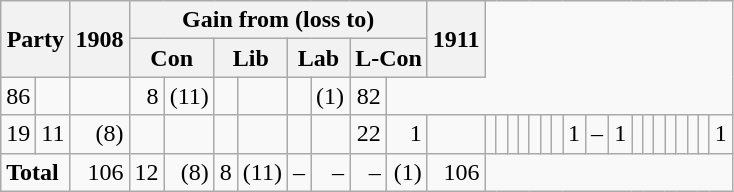<table class="wikitable" style="text-align:right">
<tr>
<th rowspan="2" colspan="2">Party</th>
<th rowspan="2" style="width:1em;">1908</th>
<th colspan="8">Gain from (loss to)</th>
<th rowspan="2" style="width:1em;">1911</th>
</tr>
<tr>
<th colspan="2">Con</th>
<th colspan="2">Lib</th>
<th colspan="2">Lab</th>
<th colspan="2">L-Con</th>
</tr>
<tr>
<td>86</td>
<td></td>
<td></td>
<td>8</td>
<td>(11)</td>
<td></td>
<td></td>
<td></td>
<td>(1)</td>
<td>82</td>
</tr>
<tr>
<td>19</td>
<td>11</td>
<td>(8)</td>
<td></td>
<td></td>
<td></td>
<td></td>
<td></td>
<td></td>
<td>22<br></td>
<td>1</td>
<td></td>
<td></td>
<td></td>
<td></td>
<td></td>
<td></td>
<td></td>
<td></td>
<td>1<br></td>
<td>–</td>
<td>1</td>
<td></td>
<td></td>
<td></td>
<td></td>
<td></td>
<td></td>
<td></td>
<td>1</td>
</tr>
<tr>
<td colspan="2" style="text-align:left;"><strong>Total</strong></td>
<td>106</td>
<td>12</td>
<td>(8)</td>
<td>8</td>
<td>(11)</td>
<td>–</td>
<td>–</td>
<td>–</td>
<td>(1)</td>
<td>106</td>
</tr>
</table>
